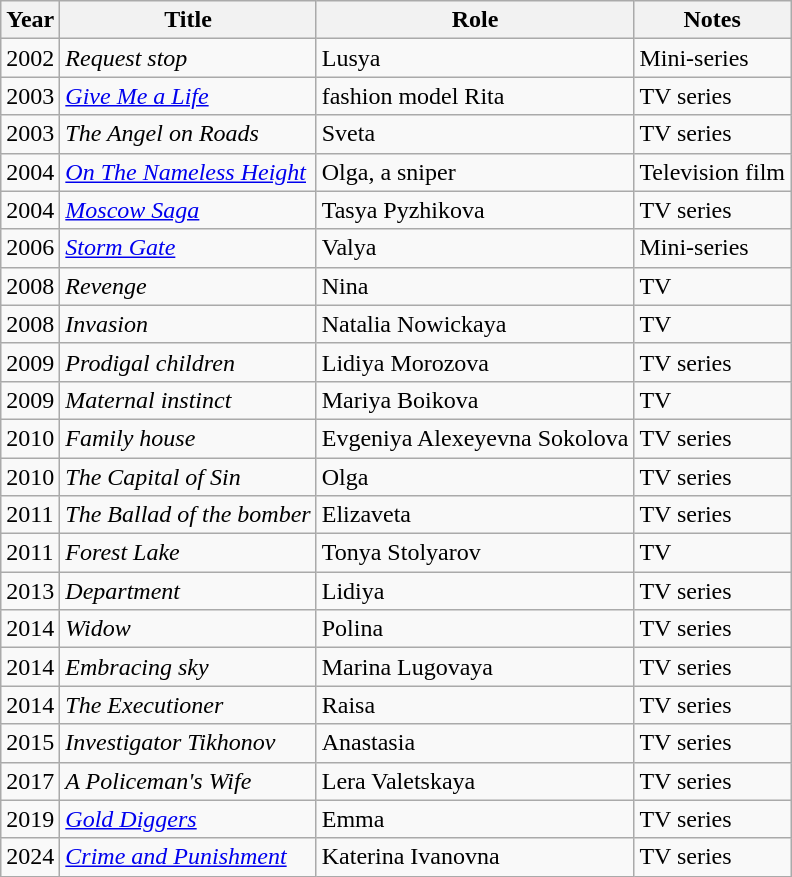<table class="wikitable sortable">
<tr>
<th>Year</th>
<th>Title</th>
<th>Role</th>
<th>Notes</th>
</tr>
<tr>
<td>2002</td>
<td><em>Request stop</em></td>
<td>Lusya</td>
<td>Mini-series</td>
</tr>
<tr>
<td>2003</td>
<td><em><a href='#'>Give Me a Life</a></em></td>
<td>fashion model Rita</td>
<td>TV series</td>
</tr>
<tr>
<td>2003</td>
<td><em>The Angel on Roads</em></td>
<td>Sveta</td>
<td>TV series</td>
</tr>
<tr>
<td>2004</td>
<td><em><a href='#'>On The Nameless Height</a></em></td>
<td>Olga, a sniper</td>
<td>Television film</td>
</tr>
<tr>
<td>2004</td>
<td><em><a href='#'>Moscow Saga</a></em></td>
<td>Tasya Pyzhikova</td>
<td>TV series</td>
</tr>
<tr>
<td>2006</td>
<td><em><a href='#'>Storm Gate</a></em></td>
<td>Valya</td>
<td>Mini-series</td>
</tr>
<tr>
<td>2008</td>
<td><em>Revenge</em></td>
<td>Nina</td>
<td>TV</td>
</tr>
<tr>
<td>2008</td>
<td><em>Invasion</em></td>
<td>Natalia Nowickaya</td>
<td>TV</td>
</tr>
<tr>
<td>2009</td>
<td><em>Prodigal children</em></td>
<td>Lidiya Morozova</td>
<td>TV series</td>
</tr>
<tr>
<td>2009</td>
<td><em>Maternal instinct</em></td>
<td>Mariya Boikova</td>
<td>TV</td>
</tr>
<tr>
<td>2010</td>
<td><em>Family house</em></td>
<td>Evgeniya Alexeyevna Sokolova</td>
<td>TV series</td>
</tr>
<tr>
<td>2010</td>
<td><em>The Capital of Sin</em></td>
<td>Olga</td>
<td>TV series</td>
</tr>
<tr>
<td>2011</td>
<td><em>The Ballad of the bomber </em></td>
<td>Elizaveta</td>
<td>TV series</td>
</tr>
<tr>
<td>2011</td>
<td><em>Forest Lake</em></td>
<td>Tonya Stolyarov</td>
<td>TV</td>
</tr>
<tr>
<td>2013</td>
<td><em>Department</em></td>
<td>Lidiya</td>
<td>TV series</td>
</tr>
<tr>
<td>2014</td>
<td><em>Widow </em></td>
<td>Polina</td>
<td>TV series</td>
</tr>
<tr>
<td>2014</td>
<td><em>Embracing sky</em></td>
<td>Marina Lugovaya</td>
<td>TV series</td>
</tr>
<tr>
<td>2014</td>
<td><em>The Executioner</em></td>
<td>Raisa</td>
<td>TV series</td>
</tr>
<tr>
<td>2015</td>
<td><em>Investigator Tikhonov </em></td>
<td>Anastasia</td>
<td>TV series</td>
</tr>
<tr>
<td>2017</td>
<td><em>A Policeman's Wife</em></td>
<td>Lera Valetskaya</td>
<td>TV series</td>
</tr>
<tr>
<td>2019</td>
<td><em><a href='#'>Gold Diggers</a></em></td>
<td>Emma</td>
<td>TV series</td>
</tr>
<tr>
<td>2024</td>
<td><em><a href='#'>Crime and Punishment</a></em></td>
<td>Katerina Ivanovna</td>
<td>TV series</td>
</tr>
</table>
